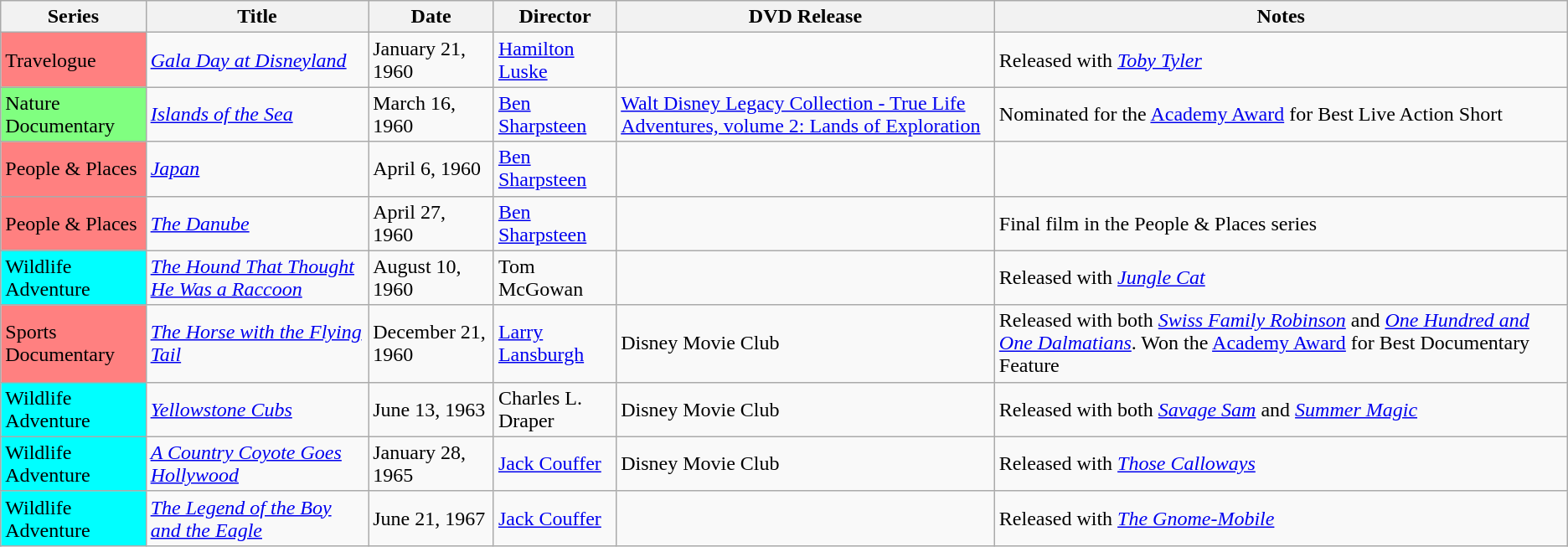<table class="wikitable sortable">
<tr>
<th>Series</th>
<th>Title</th>
<th>Date</th>
<th>Director</th>
<th>DVD Release</th>
<th>Notes</th>
</tr>
<tr>
<td bgcolor="#ff8080">Travelogue</td>
<td><em><a href='#'>Gala Day at Disneyland</a></em></td>
<td>January 21, 1960</td>
<td><a href='#'>Hamilton Luske</a></td>
<td></td>
<td>Released with <em><a href='#'>Toby Tyler</a></em></td>
</tr>
<tr>
<td bgcolor="#80ff80">Nature Documentary</td>
<td><em><a href='#'>Islands of the Sea</a></em></td>
<td>March 16, 1960</td>
<td><a href='#'>Ben Sharpsteen</a></td>
<td><a href='#'>Walt Disney Legacy Collection - True Life Adventures, volume  2: Lands of Exploration</a></td>
<td>Nominated for the <a href='#'>Academy Award</a> for Best Live Action Short</td>
</tr>
<tr>
<td bgcolor="#ff8080">People & Places</td>
<td><em><a href='#'>Japan</a></em> </td>
<td>April 6, 1960</td>
<td><a href='#'>Ben Sharpsteen</a></td>
<td></td>
<td></td>
</tr>
<tr>
<td bgcolor="#ff8080">People & Places</td>
<td><em><a href='#'>The Danube</a></em></td>
<td>April 27, 1960</td>
<td><a href='#'>Ben Sharpsteen</a></td>
<td></td>
<td>Final film in the People & Places series</td>
</tr>
<tr>
<td bgcolor="#00ffff">Wildlife Adventure</td>
<td><em><a href='#'>The Hound That Thought He Was a Raccoon</a></em></td>
<td>August 10, 1960</td>
<td>Tom McGowan</td>
<td></td>
<td>Released with <em><a href='#'>Jungle Cat</a></em></td>
</tr>
<tr>
<td bgcolor="#ff8080">Sports Documentary</td>
<td><em><a href='#'>The Horse with the Flying Tail</a></em></td>
<td>December 21, 1960</td>
<td><a href='#'>Larry Lansburgh</a></td>
<td>Disney Movie Club</td>
<td>Released with both <em><a href='#'>Swiss Family Robinson</a></em> and <em><a href='#'>One Hundred and One Dalmatians</a></em>. Won the <a href='#'>Academy Award</a> for Best Documentary Feature</td>
</tr>
<tr>
<td bgcolor="#00ffff">Wildlife Adventure</td>
<td><em><a href='#'>Yellowstone Cubs</a></em></td>
<td>June 13, 1963</td>
<td>Charles L. Draper</td>
<td>Disney Movie Club</td>
<td>Released with both <em><a href='#'>Savage Sam</a></em> and <em><a href='#'>Summer Magic</a></em></td>
</tr>
<tr>
<td bgcolor="#00ffff">Wildlife Adventure</td>
<td><em><a href='#'>A Country Coyote Goes Hollywood</a></em></td>
<td>January 28, 1965</td>
<td><a href='#'>Jack Couffer</a></td>
<td>Disney Movie Club</td>
<td>Released with <em><a href='#'>Those Calloways</a></em></td>
</tr>
<tr>
<td bgcolor="#00ffff">Wildlife Adventure</td>
<td><em><a href='#'>The Legend of the Boy and the Eagle</a></em></td>
<td>June 21, 1967</td>
<td><a href='#'>Jack Couffer</a></td>
<td></td>
<td>Released with <em><a href='#'>The Gnome-Mobile</a></em></td>
</tr>
</table>
